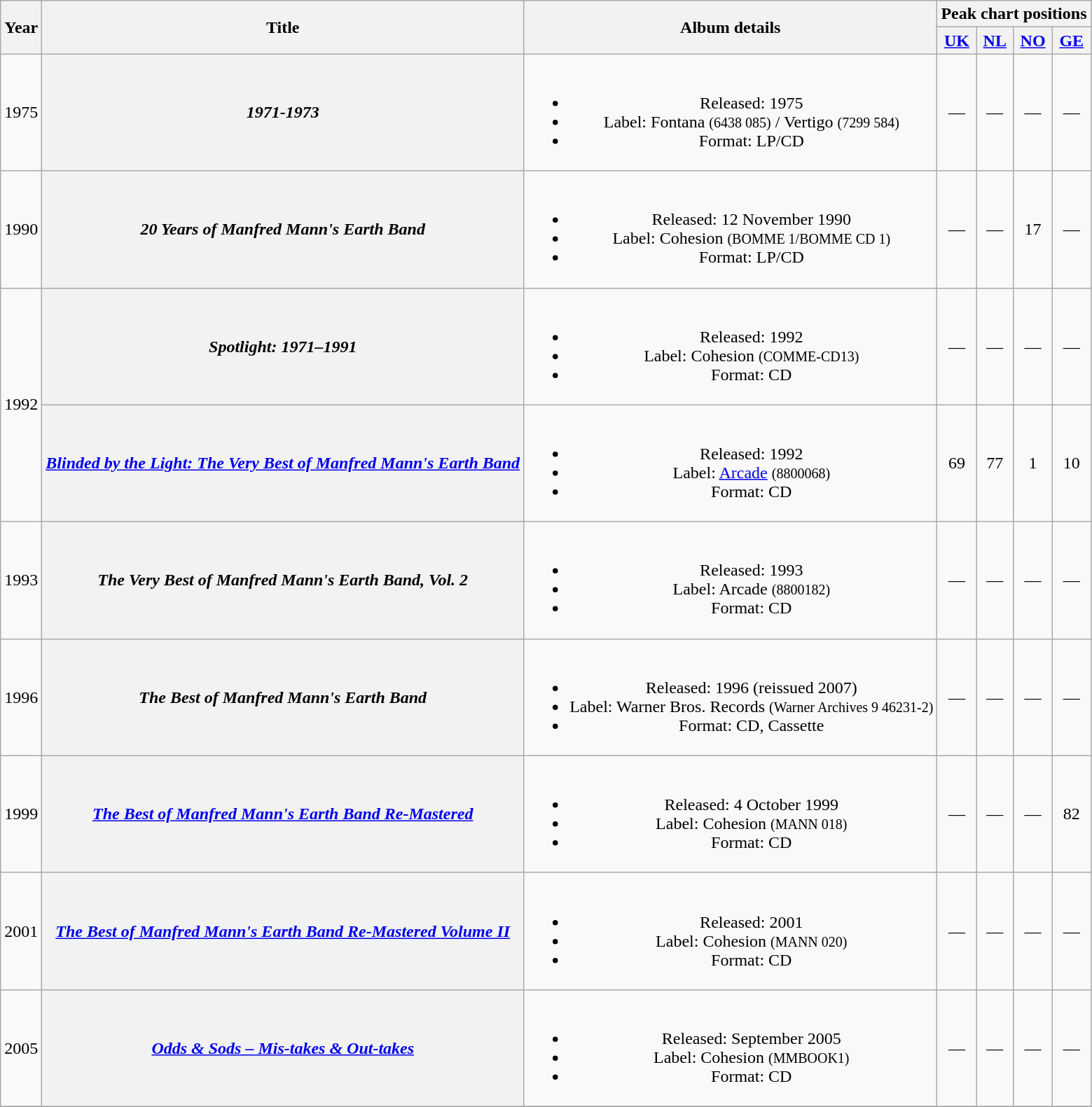<table class="wikitable plainrowheaders" style="text-align:center;" border="1">
<tr>
<th scope="col" rowspan="2">Year</th>
<th scope="col" rowspan="2">Title</th>
<th scope="col" rowspan="2">Album details</th>
<th scope="col" colspan="4">Peak chart positions</th>
</tr>
<tr>
<th scope="col"><a href='#'>UK</a><br></th>
<th scope="col"><a href='#'>NL</a><br></th>
<th scope="col"><a href='#'>NO</a><br></th>
<th scope="col"><a href='#'>GE</a><br></th>
</tr>
<tr>
<td>1975</td>
<th scope="row"><em>1971-1973</em></th>
<td><br><ul><li>Released: 1975</li><li>Label: Fontana <small>(6438 085)</small> / Vertigo <small>(7299 584)</small></li><li>Format: LP/CD</li></ul></td>
<td>—</td>
<td>—</td>
<td>—</td>
<td>—</td>
</tr>
<tr>
<td>1990</td>
<th scope="row"><em>20 Years of Manfred Mann's Earth Band</em></th>
<td><br><ul><li>Released: 12 November 1990</li><li>Label: Cohesion <small>(BOMME 1/BOMME CD 1)</small></li><li>Format: LP/CD</li></ul></td>
<td>—</td>
<td>—</td>
<td>17</td>
<td>—</td>
</tr>
<tr>
<td rowspan="2">1992</td>
<th scope="row"><em>Spotlight: 1971–1991</em></th>
<td><br><ul><li>Released: 1992</li><li>Label: Cohesion <small>(COMME-CD13)</small></li><li>Format: CD</li></ul></td>
<td>—</td>
<td>—</td>
<td>—</td>
<td>—</td>
</tr>
<tr>
<th scope="row"><em><a href='#'>Blinded by the Light: The Very Best of Manfred Mann's Earth Band</a></em></th>
<td><br><ul><li>Released: 1992</li><li>Label: <a href='#'>Arcade</a> <small>(8800068)</small></li><li>Format: CD</li></ul></td>
<td>69</td>
<td>77</td>
<td>1</td>
<td>10</td>
</tr>
<tr>
<td>1993</td>
<th scope="row"><em>The Very Best of Manfred Mann's Earth Band, Vol. 2</em></th>
<td><br><ul><li>Released: 1993</li><li>Label: Arcade <small>(8800182)</small></li><li>Format: CD</li></ul></td>
<td>—</td>
<td>—</td>
<td>—</td>
<td>—</td>
</tr>
<tr>
<td>1996</td>
<th scope="row"><em>The Best of Manfred Mann's Earth Band</em></th>
<td><br><ul><li>Released: 1996 (reissued 2007)</li><li>Label: Warner Bros. Records <small>(Warner Archives 9 46231-2)</small></li><li>Format: CD, Cassette</li></ul></td>
<td>—</td>
<td>—</td>
<td>—</td>
<td>—</td>
</tr>
<tr>
<td>1999</td>
<th scope="row"><em><a href='#'>The Best of Manfred Mann's Earth Band Re-Mastered</a></em></th>
<td><br><ul><li>Released: 4 October 1999</li><li>Label: Cohesion <small>(MANN 018)</small></li><li>Format: CD</li></ul></td>
<td>—</td>
<td>—</td>
<td>—</td>
<td>82</td>
</tr>
<tr>
<td>2001</td>
<th scope="row"><em><a href='#'>The Best of Manfred Mann's Earth Band Re-Mastered Volume II</a></em></th>
<td><br><ul><li>Released: 2001</li><li>Label: Cohesion <small>(MANN 020)</small></li><li>Format: CD</li></ul></td>
<td>—</td>
<td>—</td>
<td>—</td>
<td>—</td>
</tr>
<tr>
<td>2005</td>
<th scope="row"><em><a href='#'>Odds & Sods – Mis-takes & Out-takes</a></em></th>
<td><br><ul><li>Released: September 2005</li><li>Label: Cohesion <small>(MMBOOK1)</small></li><li>Format: CD</li></ul></td>
<td>—</td>
<td>—</td>
<td>—</td>
<td>—</td>
</tr>
<tr>
</tr>
</table>
